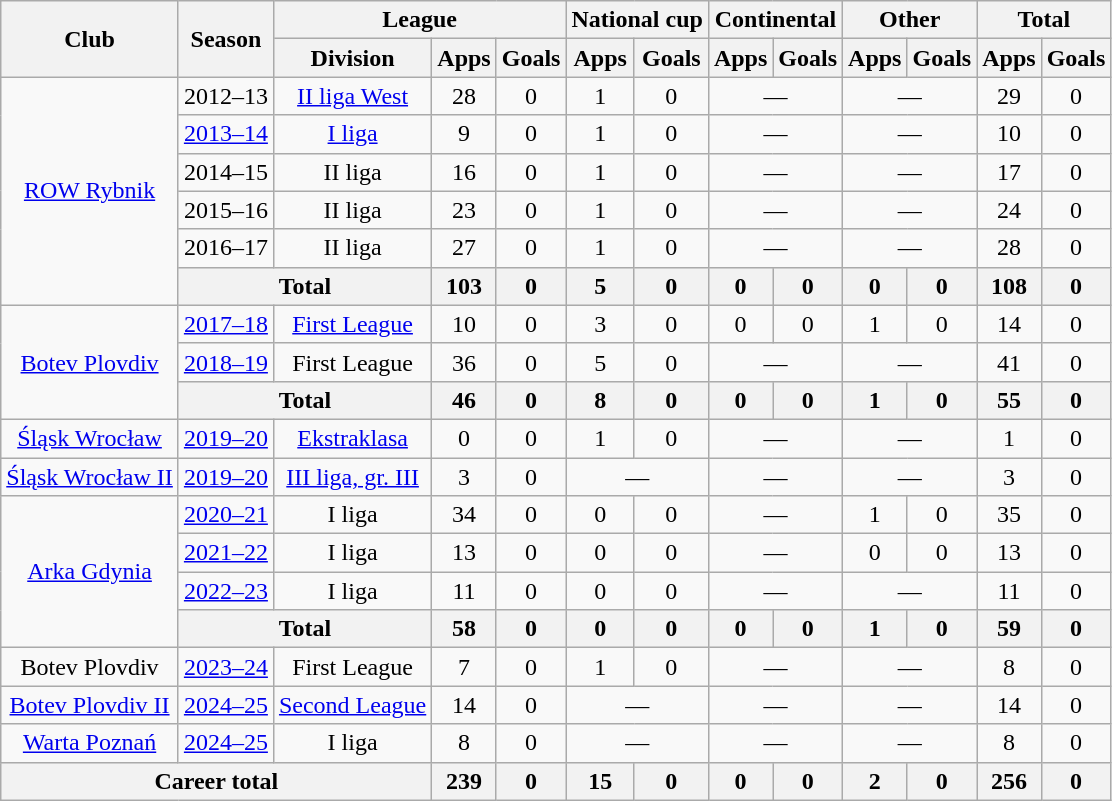<table class="wikitable" style="text-align: center;">
<tr>
<th rowspan=2>Club</th>
<th rowspan=2>Season</th>
<th colspan=3>League</th>
<th colspan=2>National cup</th>
<th colspan=2>Continental</th>
<th colspan=2>Other</th>
<th colspan=2>Total</th>
</tr>
<tr>
<th>Division</th>
<th>Apps</th>
<th>Goals</th>
<th>Apps</th>
<th>Goals</th>
<th>Apps</th>
<th>Goals</th>
<th>Apps</th>
<th>Goals</th>
<th>Apps</th>
<th>Goals</th>
</tr>
<tr>
<td rowspan="6" valign="center"><a href='#'>ROW Rybnik</a></td>
<td>2012–13</td>
<td><a href='#'>II liga West</a></td>
<td>28</td>
<td>0</td>
<td>1</td>
<td>0</td>
<td colspan="2">—</td>
<td colspan="2">—</td>
<td>29</td>
<td>0</td>
</tr>
<tr>
<td><a href='#'>2013–14</a></td>
<td><a href='#'>I liga</a></td>
<td>9</td>
<td>0</td>
<td>1</td>
<td>0</td>
<td colspan="2">—</td>
<td colspan="2">—</td>
<td>10</td>
<td>0</td>
</tr>
<tr>
<td>2014–15</td>
<td>II liga</td>
<td>16</td>
<td>0</td>
<td>1</td>
<td>0</td>
<td colspan="2">—</td>
<td colspan="2">—</td>
<td>17</td>
<td>0</td>
</tr>
<tr>
<td>2015–16</td>
<td>II liga</td>
<td>23</td>
<td>0</td>
<td>1</td>
<td>0</td>
<td colspan="2">—</td>
<td colspan="2">—</td>
<td>24</td>
<td>0</td>
</tr>
<tr>
<td>2016–17</td>
<td>II liga</td>
<td>27</td>
<td>0</td>
<td>1</td>
<td>0</td>
<td colspan="2">—</td>
<td colspan="2">—</td>
<td>28</td>
<td>0</td>
</tr>
<tr>
<th colspan=2>Total</th>
<th>103</th>
<th>0</th>
<th>5</th>
<th>0</th>
<th>0</th>
<th>0</th>
<th>0</th>
<th>0</th>
<th>108</th>
<th>0</th>
</tr>
<tr>
<td rowspan="3" valign="center"><a href='#'>Botev Plovdiv</a></td>
<td><a href='#'>2017–18</a></td>
<td><a href='#'>First League</a></td>
<td>10</td>
<td>0</td>
<td>3</td>
<td>0</td>
<td>0</td>
<td>0</td>
<td>1</td>
<td>0</td>
<td>14</td>
<td>0</td>
</tr>
<tr>
<td><a href='#'>2018–19</a></td>
<td>First League</td>
<td>36</td>
<td>0</td>
<td>5</td>
<td>0</td>
<td colspan="2">—</td>
<td colspan="2">—</td>
<td>41</td>
<td>0</td>
</tr>
<tr>
<th colspan=2>Total</th>
<th>46</th>
<th>0</th>
<th>8</th>
<th>0</th>
<th>0</th>
<th>0</th>
<th>1</th>
<th>0</th>
<th>55</th>
<th>0</th>
</tr>
<tr>
<td rowspan="1" valign="center"><a href='#'>Śląsk Wrocław</a></td>
<td><a href='#'>2019–20</a></td>
<td><a href='#'>Ekstraklasa</a></td>
<td>0</td>
<td>0</td>
<td>1</td>
<td>0</td>
<td colspan="2">—</td>
<td colspan="2">—</td>
<td>1</td>
<td>0</td>
</tr>
<tr>
<td rowspan="1" valign="center"><a href='#'>Śląsk Wrocław II</a></td>
<td><a href='#'>2019–20</a></td>
<td><a href='#'>III liga, gr. III</a></td>
<td>3</td>
<td>0</td>
<td colspan="2">—</td>
<td colspan="2">—</td>
<td colspan="2">—</td>
<td>3</td>
<td>0</td>
</tr>
<tr>
<td rowspan="4" valign="center"><a href='#'>Arka Gdynia</a></td>
<td><a href='#'>2020–21</a></td>
<td>I liga</td>
<td>34</td>
<td>0</td>
<td>0</td>
<td>0</td>
<td colspan="2">—</td>
<td>1</td>
<td>0</td>
<td>35</td>
<td>0</td>
</tr>
<tr>
<td><a href='#'>2021–22</a></td>
<td>I liga</td>
<td>13</td>
<td>0</td>
<td>0</td>
<td>0</td>
<td colspan="2">—</td>
<td>0</td>
<td>0</td>
<td>13</td>
<td>0</td>
</tr>
<tr>
<td><a href='#'>2022–23</a></td>
<td>I liga</td>
<td>11</td>
<td>0</td>
<td>0</td>
<td>0</td>
<td colspan="2">—</td>
<td colspan="2">—</td>
<td>11</td>
<td>0</td>
</tr>
<tr>
<th colspan=2>Total</th>
<th>58</th>
<th>0</th>
<th>0</th>
<th>0</th>
<th>0</th>
<th>0</th>
<th>1</th>
<th>0</th>
<th>59</th>
<th>0</th>
</tr>
<tr>
<td rowspan="1" valign="center">Botev Plovdiv</td>
<td><a href='#'>2023–24</a></td>
<td>First League</td>
<td>7</td>
<td>0</td>
<td>1</td>
<td>0</td>
<td colspan="2">—</td>
<td colspan="2">—</td>
<td>8</td>
<td>0</td>
</tr>
<tr>
<td rowspan="1" valign="center"><a href='#'>Botev Plovdiv II</a></td>
<td><a href='#'>2024–25</a></td>
<td><a href='#'>Second League</a></td>
<td>14</td>
<td>0</td>
<td colspan="2">—</td>
<td colspan="2">—</td>
<td colspan="2">—</td>
<td>14</td>
<td>0</td>
</tr>
<tr>
<td rowspan="1" valign="center"><a href='#'>Warta Poznań</a></td>
<td><a href='#'>2024–25</a></td>
<td>I liga</td>
<td>8</td>
<td>0</td>
<td colspan="2">—</td>
<td colspan="2">—</td>
<td colspan="2">—</td>
<td>8</td>
<td>0</td>
</tr>
<tr>
<th colspan="3">Career total</th>
<th>239</th>
<th>0</th>
<th>15</th>
<th>0</th>
<th>0</th>
<th>0</th>
<th>2</th>
<th>0</th>
<th>256</th>
<th>0</th>
</tr>
</table>
